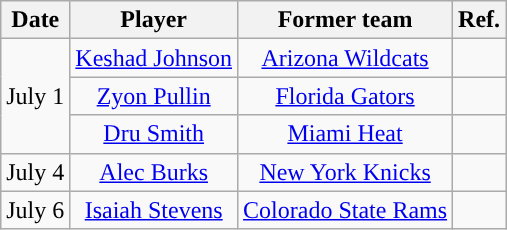<table class="wikitable sortable sortable" style="text-align: center">
<tr>
<th>Date</th>
<th>Player</th>
<th>Former team</th>
<th>Ref.</th>
</tr>
<tr>
<td rowspan=3>July 1</td>
<td><a href='#'>Keshad Johnson</a></td>
<td><a href='#'>Arizona Wildcats</a></td>
<td></td>
</tr>
<tr>
<td><a href='#'>Zyon Pullin</a></td>
<td><a href='#'>Florida Gators</a></td>
<td></td>
</tr>
<tr>
<td><a href='#'>Dru Smith</a></td>
<td><a href='#'>Miami Heat</a></td>
<td></td>
</tr>
<tr>
<td>July 4</td>
<td><a href='#'>Alec Burks</a></td>
<td><a href='#'>New York Knicks</a></td>
<td></td>
</tr>
<tr>
<td>July 6</td>
<td><a href='#'>Isaiah Stevens</a></td>
<td><a href='#'>Colorado State Rams</a></td>
<td></td>
</tr>
</table>
